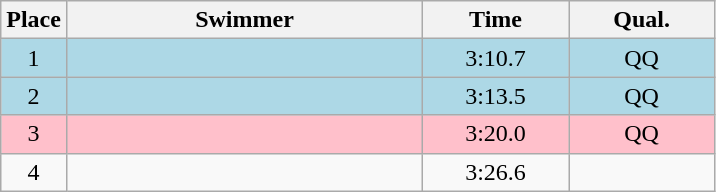<table class=wikitable style="text-align:center">
<tr>
<th>Place</th>
<th width=230>Swimmer</th>
<th width=90>Time</th>
<th width=90>Qual.</th>
</tr>
<tr bgcolor=lightblue>
<td>1</td>
<td align=left></td>
<td>3:10.7</td>
<td>QQ</td>
</tr>
<tr bgcolor=lightblue>
<td>2</td>
<td align=left></td>
<td>3:13.5</td>
<td>QQ</td>
</tr>
<tr bgcolor=pink>
<td>3</td>
<td align=left></td>
<td>3:20.0</td>
<td>QQ</td>
</tr>
<tr>
<td>4</td>
<td align=left></td>
<td>3:26.6</td>
<td></td>
</tr>
</table>
